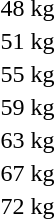<table>
<tr>
<td>48 kg</td>
<td></td>
<td></td>
<td></td>
</tr>
<tr>
<td rowspan=2>51 kg</td>
<td rowspan=2></td>
<td rowspan=2></td>
<td></td>
</tr>
<tr>
<td></td>
</tr>
<tr>
<td rowspan=2>55 kg</td>
<td rowspan=2></td>
<td rowspan=2></td>
<td></td>
</tr>
<tr>
<td></td>
</tr>
<tr>
<td>59 kg</td>
<td></td>
<td></td>
<td></td>
</tr>
<tr>
<td>63 kg</td>
<td></td>
<td></td>
<td></td>
</tr>
<tr>
<td>67 kg</td>
<td></td>
<td></td>
<td></td>
</tr>
<tr>
<td>72 kg</td>
<td></td>
<td></td>
<td></td>
</tr>
</table>
